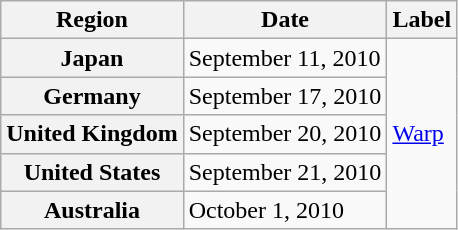<table class="wikitable plainrowheaders">
<tr>
<th scope="col">Region</th>
<th scope="col">Date</th>
<th scope="col">Label</th>
</tr>
<tr>
<th scope="row">Japan</th>
<td>September 11, 2010</td>
<td rowspan="5"><a href='#'>Warp</a></td>
</tr>
<tr>
<th scope="row">Germany</th>
<td>September 17, 2010</td>
</tr>
<tr>
<th scope="row">United Kingdom</th>
<td>September 20, 2010</td>
</tr>
<tr>
<th scope="row">United States</th>
<td>September 21, 2010</td>
</tr>
<tr>
<th scope="row">Australia</th>
<td>October 1, 2010</td>
</tr>
</table>
